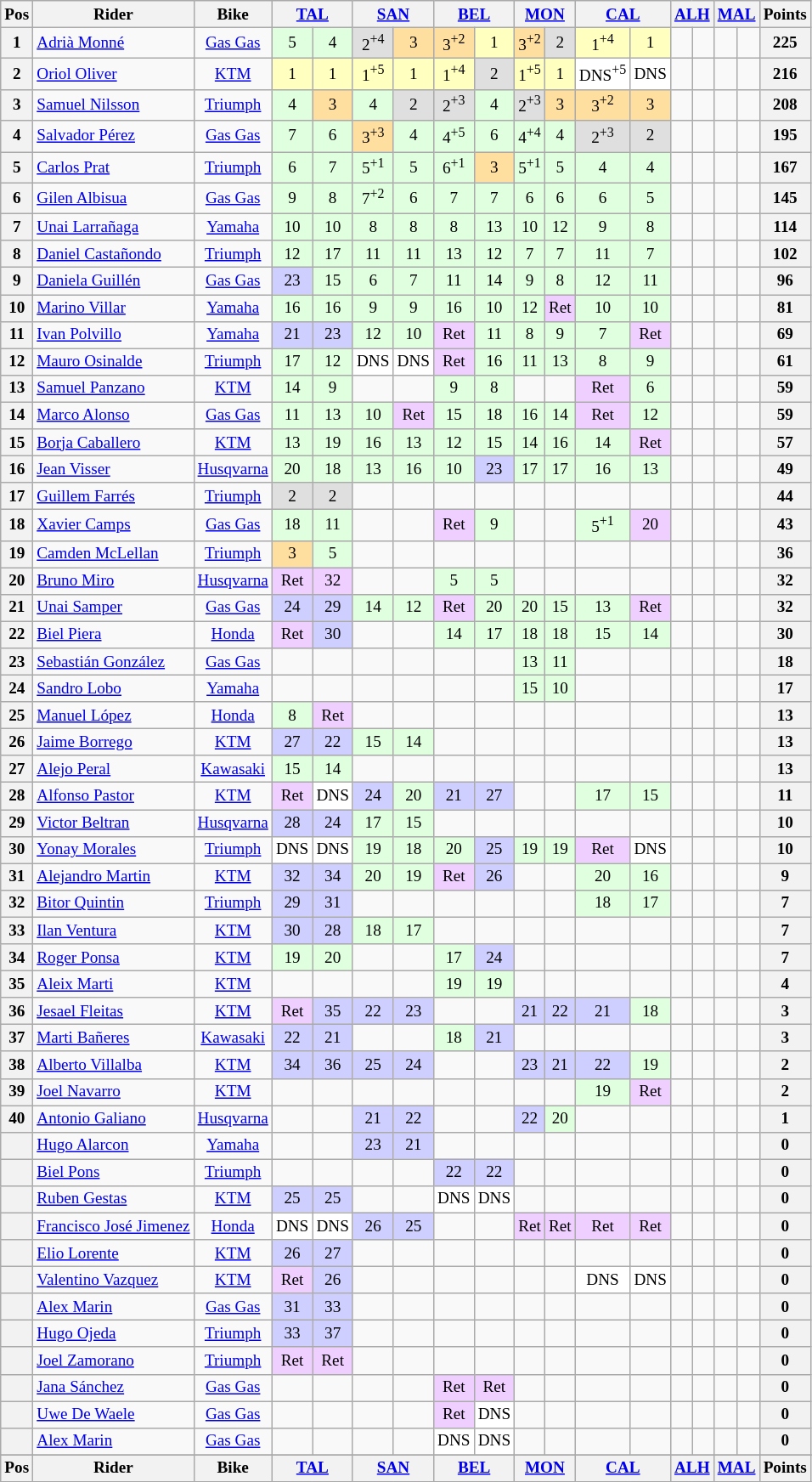<table class="wikitable" style="font-size: 80%; text-align:center">
<tr valign="top">
<th valign="middle">Pos</th>
<th valign="middle">Rider</th>
<th valign="middle">Bike</th>
<th colspan=2><a href='#'>TAL</a><br></th>
<th colspan=2><a href='#'>SAN</a><br></th>
<th colspan=2><a href='#'>BEL</a><br></th>
<th colspan=2><a href='#'>MON</a><br></th>
<th colspan=2><a href='#'>CAL</a><br></th>
<th colspan=2><a href='#'>ALH</a><br></th>
<th colspan=2><a href='#'>MAL</a><br></th>
<th valign="middle">Points</th>
</tr>
<tr>
<th>1</th>
<td align=left> <a href='#'>Adrià Monné</a></td>
<td><a href='#'>Gas Gas</a></td>
<td style="background:#dfffdf;">5</td>
<td style="background:#dfffdf;">4</td>
<td style="background:#dfdfdf;">2<sup>+4</sup></td>
<td style="background:#ffdf9f;">3</td>
<td style="background:#ffdf9f;">3<sup>+2</sup></td>
<td style="background:#ffffbf;">1</td>
<td style="background:#ffdf9f;">3<sup>+2</sup></td>
<td style="background:#dfdfdf;">2</td>
<td style="background:#ffffbf;">1<sup>+4</sup></td>
<td style="background:#ffffbf;">1</td>
<td></td>
<td></td>
<td></td>
<td></td>
<th>225</th>
</tr>
<tr>
<th>2</th>
<td align=left> <a href='#'>Oriol Oliver</a></td>
<td><a href='#'>KTM</a></td>
<td style="background:#ffffbf;">1</td>
<td style="background:#ffffbf;">1</td>
<td style="background:#ffffbf;">1<sup>+5</sup></td>
<td style="background:#ffffbf;">1</td>
<td style="background:#ffffbf;">1<sup>+4</sup></td>
<td style="background:#dfdfdf;">2</td>
<td style="background:#ffffbf;">1<sup>+5</sup></td>
<td style="background:#ffffbf;">1</td>
<td style="background:#ffffff;">DNS<sup>+5</sup></td>
<td style="background:#ffffff;">DNS</td>
<td></td>
<td></td>
<td></td>
<td></td>
<th>216</th>
</tr>
<tr>
<th>3</th>
<td align=left> <a href='#'>Samuel Nilsson</a></td>
<td><a href='#'>Triumph</a></td>
<td style="background:#dfffdf;">4</td>
<td style="background:#ffdf9f;">3</td>
<td style="background:#dfffdf;">4</td>
<td style="background:#dfdfdf;">2</td>
<td style="background:#dfdfdf;">2<sup>+3</sup></td>
<td style="background:#dfffdf;">4</td>
<td style="background:#dfdfdf;">2<sup>+3</sup></td>
<td style="background:#ffdf9f;">3</td>
<td style="background:#ffdf9f;">3<sup>+2</sup></td>
<td style="background:#ffdf9f;">3</td>
<td></td>
<td></td>
<td></td>
<td></td>
<th>208</th>
</tr>
<tr>
<th>4</th>
<td align=left> <a href='#'>Salvador Pérez</a></td>
<td><a href='#'>Gas Gas</a></td>
<td style="background:#dfffdf;">7</td>
<td style="background:#dfffdf;">6</td>
<td style="background:#ffdf9f;">3<sup>+3</sup></td>
<td style="background:#dfffdf;">4</td>
<td style="background:#dfffdf;">4<sup>+5</sup></td>
<td style="background:#dfffdf;">6</td>
<td style="background:#dfffdf;">4<sup>+4</sup></td>
<td style="background:#dfffdf;">4</td>
<td style="background:#dfdfdf;">2<sup>+3</sup></td>
<td style="background:#dfdfdf;">2</td>
<td></td>
<td></td>
<td></td>
<td></td>
<th>195</th>
</tr>
<tr>
<th>5</th>
<td align=left> <a href='#'>Carlos Prat</a></td>
<td><a href='#'>Triumph</a></td>
<td style="background:#dfffdf;">6</td>
<td style="background:#dfffdf;">7</td>
<td style="background:#dfffdf;">5<sup>+1</sup></td>
<td style="background:#dfffdf;">5</td>
<td style="background:#dfffdf;">6<sup>+1</sup></td>
<td style="background:#ffdf9f;">3</td>
<td style="background:#dfffdf;">5<sup>+1</sup></td>
<td style="background:#dfffdf;">5</td>
<td style="background:#dfffdf;">4</td>
<td style="background:#dfffdf;">4</td>
<td></td>
<td></td>
<td></td>
<td></td>
<th>167</th>
</tr>
<tr>
<th>6</th>
<td align=left> <a href='#'>Gilen Albisua</a></td>
<td><a href='#'>Gas Gas</a></td>
<td style="background:#dfffdf;">9</td>
<td style="background:#dfffdf;">8</td>
<td style="background:#dfffdf;">7<sup>+2</sup></td>
<td style="background:#dfffdf;">6</td>
<td style="background:#dfffdf;">7</td>
<td style="background:#dfffdf;">7</td>
<td style="background:#dfffdf;">6</td>
<td style="background:#dfffdf;">6</td>
<td style="background:#dfffdf;">6</td>
<td style="background:#dfffdf;">5</td>
<td></td>
<td></td>
<td></td>
<td></td>
<th>145</th>
</tr>
<tr>
<th>7</th>
<td align=left> <a href='#'>Unai Larrañaga</a></td>
<td><a href='#'>Yamaha</a></td>
<td style="background:#dfffdf;">10</td>
<td style="background:#dfffdf;">10</td>
<td style="background:#dfffdf;">8</td>
<td style="background:#dfffdf;">8</td>
<td style="background:#dfffdf;">8</td>
<td style="background:#dfffdf;">13</td>
<td style="background:#dfffdf;">10</td>
<td style="background:#dfffdf;">12</td>
<td style="background:#dfffdf;">9</td>
<td style="background:#dfffdf;">8</td>
<td></td>
<td></td>
<td></td>
<td></td>
<th>114</th>
</tr>
<tr>
<th>8</th>
<td align=left> <a href='#'>Daniel Castañondo</a></td>
<td><a href='#'>Triumph</a></td>
<td style="background:#dfffdf;">12</td>
<td style="background:#dfffdf;">17</td>
<td style="background:#dfffdf;">11</td>
<td style="background:#dfffdf;">11</td>
<td style="background:#dfffdf;">13</td>
<td style="background:#dfffdf;">12</td>
<td style="background:#dfffdf;">7</td>
<td style="background:#dfffdf;">7</td>
<td style="background:#dfffdf;">11</td>
<td style="background:#dfffdf;">7</td>
<td></td>
<td></td>
<td></td>
<td></td>
<th>102</th>
</tr>
<tr>
<th>9</th>
<td align=left> <a href='#'>Daniela Guillén</a></td>
<td><a href='#'>Gas Gas</a></td>
<td style="background:#cfcfff;">23</td>
<td style="background:#dfffdf;">15</td>
<td style="background:#dfffdf;">6</td>
<td style="background:#dfffdf;">7</td>
<td style="background:#dfffdf;">11</td>
<td style="background:#dfffdf;">14</td>
<td style="background:#dfffdf;">9</td>
<td style="background:#dfffdf;">8</td>
<td style="background:#dfffdf;">12</td>
<td style="background:#dfffdf;">11</td>
<td></td>
<td></td>
<td></td>
<td></td>
<th>96</th>
</tr>
<tr>
<th>10</th>
<td align=left> <a href='#'>Marino Villar</a></td>
<td><a href='#'>Yamaha</a></td>
<td style="background:#dfffdf;">16</td>
<td style="background:#dfffdf;">16</td>
<td style="background:#dfffdf;">9</td>
<td style="background:#dfffdf;">9</td>
<td style="background:#dfffdf;">16</td>
<td style="background:#dfffdf;">10</td>
<td style="background:#dfffdf;">12</td>
<td style="background:#efcfff;">Ret</td>
<td style="background:#dfffdf;">10</td>
<td style="background:#dfffdf;">10</td>
<td></td>
<td></td>
<td></td>
<td></td>
<th>81</th>
</tr>
<tr>
<th>11</th>
<td align=left> <a href='#'>Ivan Polvillo</a></td>
<td><a href='#'>Yamaha</a></td>
<td style="background:#cfcfff;">21</td>
<td style="background:#cfcfff;">23</td>
<td style="background:#dfffdf;">12</td>
<td style="background:#dfffdf;">10</td>
<td style="background:#efcfff;">Ret</td>
<td style="background:#dfffdf;">11</td>
<td style="background:#dfffdf;">8</td>
<td style="background:#dfffdf;">9</td>
<td style="background:#dfffdf;">7</td>
<td style="background:#efcfff;">Ret</td>
<td></td>
<td></td>
<td></td>
<td></td>
<th>69</th>
</tr>
<tr>
<th>12</th>
<td align=left> <a href='#'>Mauro Osinalde</a></td>
<td><a href='#'>Triumph</a></td>
<td style="background:#dfffdf;">17</td>
<td style="background:#dfffdf;">12</td>
<td style="background:#ffffff;">DNS</td>
<td style="background:#ffffff;">DNS</td>
<td style="background:#efcfff;">Ret</td>
<td style="background:#dfffdf;">16</td>
<td style="background:#dfffdf;">11</td>
<td style="background:#dfffdf;">13</td>
<td style="background:#dfffdf;">8</td>
<td style="background:#dfffdf;">9</td>
<td></td>
<td></td>
<td></td>
<td></td>
<th>61</th>
</tr>
<tr>
<th>13</th>
<td align=left> <a href='#'>Samuel Panzano</a></td>
<td><a href='#'>KTM</a></td>
<td style="background:#dfffdf;">14</td>
<td style="background:#dfffdf;">9</td>
<td></td>
<td></td>
<td style="background:#dfffdf;">9</td>
<td style="background:#dfffdf;">8</td>
<td></td>
<td></td>
<td style="background:#efcfff;">Ret</td>
<td style="background:#dfffdf;">6</td>
<td></td>
<td></td>
<td></td>
<td></td>
<th>59</th>
</tr>
<tr>
<th>14</th>
<td align=left> <a href='#'>Marco Alonso</a></td>
<td><a href='#'>Gas Gas</a></td>
<td style="background:#dfffdf;">11</td>
<td style="background:#dfffdf;">13</td>
<td style="background:#dfffdf;">10</td>
<td style="background:#efcfff;">Ret</td>
<td style="background:#dfffdf;">15</td>
<td style="background:#dfffdf;">18</td>
<td style="background:#dfffdf;">16</td>
<td style="background:#dfffdf;">14</td>
<td style="background:#efcfff;">Ret</td>
<td style="background:#dfffdf;">12</td>
<td></td>
<td></td>
<td></td>
<td></td>
<th>59</th>
</tr>
<tr>
<th>15</th>
<td align=left> <a href='#'>Borja Caballero</a></td>
<td><a href='#'>KTM</a></td>
<td style="background:#dfffdf;">13</td>
<td style="background:#dfffdf;">19</td>
<td style="background:#dfffdf;">16</td>
<td style="background:#dfffdf;">13</td>
<td style="background:#dfffdf;">12</td>
<td style="background:#dfffdf;">15</td>
<td style="background:#dfffdf;">14</td>
<td style="background:#dfffdf;">16</td>
<td style="background:#dfffdf;">14</td>
<td style="background:#efcfff;">Ret</td>
<td></td>
<td></td>
<td></td>
<td></td>
<th>57</th>
</tr>
<tr>
<th>16</th>
<td align=left> <a href='#'>Jean Visser</a></td>
<td><a href='#'>Husqvarna</a></td>
<td style="background:#dfffdf;">20</td>
<td style="background:#dfffdf;">18</td>
<td style="background:#dfffdf;">13</td>
<td style="background:#dfffdf;">16</td>
<td style="background:#dfffdf;">10</td>
<td style="background:#cfcfff;">23</td>
<td style="background:#dfffdf;">17</td>
<td style="background:#dfffdf;">17</td>
<td style="background:#dfffdf;">16</td>
<td style="background:#dfffdf;">13</td>
<td></td>
<td></td>
<td></td>
<td></td>
<th>49</th>
</tr>
<tr>
<th>17</th>
<td align=left> <a href='#'>Guillem Farrés</a></td>
<td><a href='#'>Triumph</a></td>
<td style="background:#dfdfdf;">2</td>
<td style="background:#dfdfdf;">2</td>
<td></td>
<td></td>
<td></td>
<td></td>
<td></td>
<td></td>
<td></td>
<td></td>
<td></td>
<td></td>
<td></td>
<td></td>
<th>44</th>
</tr>
<tr>
<th>18</th>
<td align=left> <a href='#'>Xavier Camps</a></td>
<td><a href='#'>Gas Gas</a></td>
<td style="background:#dfffdf;">18</td>
<td style="background:#dfffdf;">11</td>
<td></td>
<td></td>
<td style="background:#efcfff;">Ret</td>
<td style="background:#dfffdf;">9</td>
<td></td>
<td></td>
<td style="background:#dfffdf;">5<sup>+1</sup></td>
<td style="background:#efcfff;">20</td>
<td></td>
<td></td>
<td></td>
<td></td>
<th>43</th>
</tr>
<tr>
<th>19</th>
<td align=left> <a href='#'>Camden McLellan</a></td>
<td><a href='#'>Triumph</a></td>
<td style="background:#ffdf9f;">3</td>
<td style="background:#dfffdf;">5</td>
<td></td>
<td></td>
<td></td>
<td></td>
<td></td>
<td></td>
<td></td>
<td></td>
<td></td>
<td></td>
<td></td>
<td></td>
<th>36</th>
</tr>
<tr>
<th>20</th>
<td align=left> <a href='#'>Bruno Miro</a></td>
<td><a href='#'>Husqvarna</a></td>
<td style="background:#efcfff;">Ret</td>
<td style="background:#efcfff;">32</td>
<td></td>
<td></td>
<td style="background:#dfffdf;">5</td>
<td style="background:#dfffdf;">5</td>
<td></td>
<td></td>
<td></td>
<td></td>
<td></td>
<td></td>
<td></td>
<td></td>
<th>32</th>
</tr>
<tr>
<th>21</th>
<td align=left> <a href='#'>Unai Samper</a></td>
<td><a href='#'>Gas Gas</a></td>
<td style="background:#cfcfff;">24</td>
<td style="background:#cfcfff;">29</td>
<td style="background:#dfffdf;">14</td>
<td style="background:#dfffdf;">12</td>
<td style="background:#efcfff;">Ret</td>
<td style="background:#dfffdf;">20</td>
<td style="background:#dfffdf;">20</td>
<td style="background:#dfffdf;">15</td>
<td style="background:#dfffdf;">13</td>
<td style="background:#efcfff;">Ret</td>
<td></td>
<td></td>
<td></td>
<td></td>
<th>32</th>
</tr>
<tr>
<th>22</th>
<td align=left> <a href='#'>Biel Piera</a></td>
<td><a href='#'>Honda</a></td>
<td style="background:#efcfff;">Ret</td>
<td style="background:#cfcfff;">30</td>
<td></td>
<td></td>
<td style="background:#dfffdf;">14</td>
<td style="background:#dfffdf;">17</td>
<td style="background:#dfffdf;">18</td>
<td style="background:#dfffdf;">18</td>
<td style="background:#dfffdf;">15</td>
<td style="background:#dfffdf;">14</td>
<td></td>
<td></td>
<td></td>
<td></td>
<th>30</th>
</tr>
<tr>
<th>23</th>
<td align=left> <a href='#'>Sebastián González</a></td>
<td><a href='#'>Gas Gas</a></td>
<td></td>
<td></td>
<td></td>
<td></td>
<td></td>
<td></td>
<td style="background:#dfffdf;">13</td>
<td style="background:#dfffdf;">11</td>
<td></td>
<td></td>
<td></td>
<td></td>
<td></td>
<td></td>
<th>18</th>
</tr>
<tr>
<th>24</th>
<td align=left> <a href='#'>Sandro Lobo</a></td>
<td><a href='#'>Yamaha</a></td>
<td></td>
<td></td>
<td></td>
<td></td>
<td></td>
<td></td>
<td style="background:#dfffdf;">15</td>
<td style="background:#dfffdf;">10</td>
<td></td>
<td></td>
<td></td>
<td></td>
<td></td>
<td></td>
<th>17</th>
</tr>
<tr>
<th>25</th>
<td align=left> <a href='#'>Manuel López</a></td>
<td><a href='#'>Honda</a></td>
<td style="background:#dfffdf;">8</td>
<td style="background:#efcfff;">Ret</td>
<td></td>
<td></td>
<td></td>
<td></td>
<td></td>
<td></td>
<td></td>
<td></td>
<td></td>
<td></td>
<td></td>
<td></td>
<th>13</th>
</tr>
<tr>
<th>26</th>
<td align=left> <a href='#'>Jaime Borrego</a></td>
<td><a href='#'>KTM</a></td>
<td style="background:#cfcfff;">27</td>
<td style="background:#cfcfff;">22</td>
<td style="background:#dfffdf;">15</td>
<td style="background:#dfffdf;">14</td>
<td></td>
<td></td>
<td></td>
<td></td>
<td></td>
<td></td>
<td></td>
<td></td>
<td></td>
<td></td>
<th>13</th>
</tr>
<tr>
<th>27</th>
<td align=left> <a href='#'>Alejo Peral</a></td>
<td><a href='#'>Kawasaki</a></td>
<td style="background:#dfffdf;">15</td>
<td style="background:#dfffdf;">14</td>
<td></td>
<td></td>
<td></td>
<td></td>
<td></td>
<td></td>
<td></td>
<td></td>
<td></td>
<td></td>
<td></td>
<td></td>
<th>13</th>
</tr>
<tr>
<th>28</th>
<td align=left> <a href='#'>Alfonso Pastor</a></td>
<td><a href='#'>KTM</a></td>
<td style="background:#efcfff;">Ret</td>
<td style="background:#ffffff;">DNS</td>
<td style="background:#cfcfff;">24</td>
<td style="background:#dfffdf;">20</td>
<td style="background:#cfcfff;">21</td>
<td style="background:#cfcfff;">27</td>
<td></td>
<td></td>
<td style="background:#dfffdf;">17</td>
<td style="background:#dfffdf;">15</td>
<td></td>
<td></td>
<td></td>
<td></td>
<th>11</th>
</tr>
<tr>
<th>29</th>
<td align=left> <a href='#'>Victor Beltran</a></td>
<td><a href='#'>Husqvarna</a></td>
<td style="background:#cfcfff;">28</td>
<td style="background:#cfcfff;">24</td>
<td style="background:#dfffdf;">17</td>
<td style="background:#dfffdf;">15</td>
<td></td>
<td></td>
<td></td>
<td></td>
<td></td>
<td></td>
<td></td>
<td></td>
<td></td>
<td></td>
<th>10</th>
</tr>
<tr>
<th>30</th>
<td align=left> <a href='#'>Yonay Morales</a></td>
<td><a href='#'>Triumph</a></td>
<td style="background:#ffffff;">DNS</td>
<td style="background:#ffffff;">DNS</td>
<td style="background:#dfffdf;">19</td>
<td style="background:#dfffdf;">18</td>
<td style="background:#dfffdf;">20</td>
<td style="background:#cfcfff;">25</td>
<td style="background:#dfffdf;">19</td>
<td style="background:#dfffdf;">19</td>
<td style="background:#efcfff;">Ret</td>
<td style="background:#ffffff;">DNS</td>
<td></td>
<td></td>
<td></td>
<td></td>
<th>10</th>
</tr>
<tr>
<th>31</th>
<td align=left> <a href='#'>Alejandro Martin</a></td>
<td><a href='#'>KTM</a></td>
<td style="background:#cfcfff;">32</td>
<td style="background:#cfcfff;">34</td>
<td style="background:#dfffdf;">20</td>
<td style="background:#dfffdf;">19</td>
<td style="background:#efcfff;">Ret</td>
<td style="background:#cfcfff;">26</td>
<td></td>
<td></td>
<td style="background:#dfffdf;">20</td>
<td style="background:#dfffdf;">16</td>
<td></td>
<td></td>
<td></td>
<td></td>
<th>9</th>
</tr>
<tr>
<th>32</th>
<td align=left> <a href='#'>Bitor Quintin</a></td>
<td><a href='#'>Triumph</a></td>
<td style="background:#cfcfff;">29</td>
<td style="background:#cfcfff;">31</td>
<td></td>
<td></td>
<td></td>
<td></td>
<td></td>
<td></td>
<td style="background:#dfffdf;">18</td>
<td style="background:#dfffdf;">17</td>
<td></td>
<td></td>
<td></td>
<td></td>
<th>7</th>
</tr>
<tr>
<th>33</th>
<td align=left> <a href='#'>Ilan Ventura</a></td>
<td><a href='#'>KTM</a></td>
<td style="background:#cfcfff;">30</td>
<td style="background:#cfcfff;">28</td>
<td style="background:#dfffdf;">18</td>
<td style="background:#dfffdf;">17</td>
<td></td>
<td></td>
<td></td>
<td></td>
<td></td>
<td></td>
<td></td>
<td></td>
<td></td>
<td></td>
<th>7</th>
</tr>
<tr>
<th>34</th>
<td align=left> <a href='#'>Roger Ponsa</a></td>
<td><a href='#'>KTM</a></td>
<td style="background:#dfffdf;">19</td>
<td style="background:#dfffdf;">20</td>
<td></td>
<td></td>
<td style="background:#dfffdf;">17</td>
<td style="background:#cfcfff;">24</td>
<td></td>
<td></td>
<td></td>
<td></td>
<td></td>
<td></td>
<td></td>
<td></td>
<th>7</th>
</tr>
<tr>
<th>35</th>
<td align=left> <a href='#'>Aleix Marti</a></td>
<td><a href='#'>KTM</a></td>
<td></td>
<td></td>
<td></td>
<td></td>
<td style="background:#dfffdf;">19</td>
<td style="background:#dfffdf;">19</td>
<td></td>
<td></td>
<td></td>
<td></td>
<td></td>
<td></td>
<td></td>
<td></td>
<th>4</th>
</tr>
<tr>
<th>36</th>
<td align=left> <a href='#'>Jesael Fleitas</a></td>
<td><a href='#'>KTM</a></td>
<td style="background:#efcfff;">Ret</td>
<td style="background:#cfcfff;">35</td>
<td style="background:#cfcfff;">22</td>
<td style="background:#cfcfff;">23</td>
<td></td>
<td></td>
<td style="background:#cfcfff;">21</td>
<td style="background:#cfcfff;">22</td>
<td style="background:#cfcfff;">21</td>
<td style="background:#dfffdf;">18</td>
<td></td>
<td></td>
<td></td>
<td></td>
<th>3</th>
</tr>
<tr>
<th>37</th>
<td align=left> <a href='#'>Marti Bañeres</a></td>
<td><a href='#'>Kawasaki</a></td>
<td style="background:#cfcfff;">22</td>
<td style="background:#cfcfff;">21</td>
<td></td>
<td></td>
<td style="background:#dfffdf;">18</td>
<td style="background:#cfcfff;">21</td>
<td></td>
<td></td>
<td></td>
<td></td>
<td></td>
<td></td>
<td></td>
<td></td>
<th>3</th>
</tr>
<tr>
<th>38</th>
<td align=left> <a href='#'>Alberto Villalba</a></td>
<td><a href='#'>KTM</a></td>
<td style="background:#cfcfff;">34</td>
<td style="background:#cfcfff;">36</td>
<td style="background:#cfcfff;">25</td>
<td style="background:#cfcfff;">24</td>
<td></td>
<td></td>
<td style="background:#cfcfff;">23</td>
<td style="background:#cfcfff;">21</td>
<td style="background:#cfcfff;">22</td>
<td style="background:#dfffdf;">19</td>
<td></td>
<td></td>
<td></td>
<td></td>
<th>2</th>
</tr>
<tr>
<th>39</th>
<td align=left> <a href='#'>Joel Navarro</a></td>
<td><a href='#'>KTM</a></td>
<td></td>
<td></td>
<td></td>
<td></td>
<td></td>
<td></td>
<td></td>
<td></td>
<td style="background:#dfffdf;">19</td>
<td style="background:#efcfff;">Ret</td>
<td></td>
<td></td>
<td></td>
<td></td>
<th>2</th>
</tr>
<tr>
<th>40</th>
<td align=left> <a href='#'>Antonio Galiano</a></td>
<td><a href='#'>Husqvarna</a></td>
<td></td>
<td></td>
<td style="background:#cfcfff;">21</td>
<td style="background:#cfcfff;">22</td>
<td></td>
<td></td>
<td style="background:#cfcfff;">22</td>
<td style="background:#dfffdf;">20</td>
<td></td>
<td></td>
<td></td>
<td></td>
<td></td>
<td></td>
<th>1</th>
</tr>
<tr>
<th></th>
<td align=left> <a href='#'>Hugo Alarcon</a></td>
<td><a href='#'>Yamaha</a></td>
<td></td>
<td></td>
<td style="background:#cfcfff;">23</td>
<td style="background:#cfcfff;">21</td>
<td></td>
<td></td>
<td></td>
<td></td>
<td></td>
<td></td>
<td></td>
<td></td>
<td></td>
<td></td>
<th>0</th>
</tr>
<tr>
<th></th>
<td align=left> <a href='#'>Biel Pons</a></td>
<td><a href='#'>Triumph</a></td>
<td></td>
<td></td>
<td></td>
<td></td>
<td style="background:#cfcfff;">22</td>
<td style="background:#cfcfff;">22</td>
<td></td>
<td></td>
<td></td>
<td></td>
<td></td>
<td></td>
<td></td>
<td></td>
<th>0</th>
</tr>
<tr>
<th></th>
<td align=left> <a href='#'>Ruben Gestas</a></td>
<td><a href='#'>KTM</a></td>
<td style="background:#cfcfff;">25</td>
<td style="background:#cfcfff;">25</td>
<td></td>
<td></td>
<td style="background:#ffffff;">DNS</td>
<td style="background:#ffffff;">DNS</td>
<td></td>
<td></td>
<td></td>
<td></td>
<td></td>
<td></td>
<td></td>
<td></td>
<th>0</th>
</tr>
<tr>
<th></th>
<td align=left> <a href='#'>Francisco José Jimenez</a></td>
<td><a href='#'>Honda</a></td>
<td style="background:#ffffff;">DNS</td>
<td style="background:#ffffff;">DNS</td>
<td style="background:#cfcfff;">26</td>
<td style="background:#cfcfff;">25</td>
<td></td>
<td></td>
<td style="background:#efcfff;">Ret</td>
<td style="background:#efcfff;">Ret</td>
<td style="background:#efcfff;">Ret</td>
<td style="background:#efcfff;">Ret</td>
<td></td>
<td></td>
<td></td>
<td></td>
<th>0</th>
</tr>
<tr>
<th></th>
<td align=left> <a href='#'>Elio Lorente</a></td>
<td><a href='#'>KTM</a></td>
<td style="background:#cfcfff;">26</td>
<td style="background:#cfcfff;">27</td>
<td></td>
<td></td>
<td></td>
<td></td>
<td></td>
<td></td>
<td></td>
<td></td>
<td></td>
<td></td>
<td></td>
<td></td>
<th>0</th>
</tr>
<tr>
<th></th>
<td align=left> <a href='#'>Valentino Vazquez</a></td>
<td><a href='#'>KTM</a></td>
<td style="background:#efcfff;">Ret</td>
<td style="background:#cfcfff;">26</td>
<td></td>
<td></td>
<td></td>
<td></td>
<td></td>
<td></td>
<td style="background:#ffffff;">DNS</td>
<td style="background:#ffffff;">DNS</td>
<td></td>
<td></td>
<td></td>
<td></td>
<th>0</th>
</tr>
<tr>
<th></th>
<td align=left> <a href='#'>Alex Marin</a></td>
<td><a href='#'>Gas Gas</a></td>
<td style="background:#cfcfff;">31</td>
<td style="background:#cfcfff;">33</td>
<td></td>
<td></td>
<td></td>
<td></td>
<td></td>
<td></td>
<td></td>
<td></td>
<td></td>
<td></td>
<td></td>
<td></td>
<th>0</th>
</tr>
<tr>
<th></th>
<td align=left> <a href='#'>Hugo Ojeda</a></td>
<td><a href='#'>Triumph</a></td>
<td style="background:#cfcfff;">33</td>
<td style="background:#cfcfff;">37</td>
<td></td>
<td></td>
<td></td>
<td></td>
<td></td>
<td></td>
<td></td>
<td></td>
<td></td>
<td></td>
<td></td>
<td></td>
<th>0</th>
</tr>
<tr>
<th></th>
<td align=left> <a href='#'>Joel Zamorano</a></td>
<td><a href='#'>Triumph</a></td>
<td style="background:#efcfff;">Ret</td>
<td style="background:#efcfff;">Ret</td>
<td></td>
<td></td>
<td></td>
<td></td>
<td></td>
<td></td>
<td></td>
<td></td>
<td></td>
<td></td>
<td></td>
<td></td>
<th>0</th>
</tr>
<tr>
<th></th>
<td align=left> <a href='#'>Jana Sánchez</a></td>
<td><a href='#'>Gas Gas</a></td>
<td></td>
<td></td>
<td></td>
<td></td>
<td style="background:#efcfff;">Ret</td>
<td style="background:#efcfff;">Ret</td>
<td></td>
<td></td>
<td></td>
<td></td>
<td></td>
<td></td>
<td></td>
<td></td>
<th>0</th>
</tr>
<tr>
<th></th>
<td align=left> <a href='#'>Uwe De Waele</a></td>
<td><a href='#'>Gas Gas</a></td>
<td></td>
<td></td>
<td></td>
<td></td>
<td style="background:#efcfff;">Ret</td>
<td style="background:#ffffff;">DNS</td>
<td></td>
<td></td>
<td></td>
<td></td>
<td></td>
<td></td>
<td></td>
<td></td>
<th>0</th>
</tr>
<tr>
<th></th>
<td align=left> <a href='#'>Alex Marin</a></td>
<td><a href='#'>Gas Gas</a></td>
<td></td>
<td></td>
<td></td>
<td></td>
<td style="background:#ffffff;">DNS</td>
<td style="background:#ffffff;">DNS</td>
<td></td>
<td></td>
<td></td>
<td></td>
<td></td>
<td></td>
<td></td>
<td></td>
<th>0</th>
</tr>
<tr>
</tr>
<tr valign="top">
<th valign="middle">Pos</th>
<th valign="middle">Rider</th>
<th valign="middle">Bike</th>
<th colspan=2><a href='#'>TAL</a><br></th>
<th colspan=2><a href='#'>SAN</a><br></th>
<th colspan=2><a href='#'>BEL</a><br></th>
<th colspan=2><a href='#'>MON</a><br></th>
<th colspan=2><a href='#'>CAL</a><br></th>
<th colspan=2><a href='#'>ALH</a><br></th>
<th colspan=2><a href='#'>MAL</a><br></th>
<th valign="middle">Points</th>
</tr>
<tr>
</tr>
</table>
